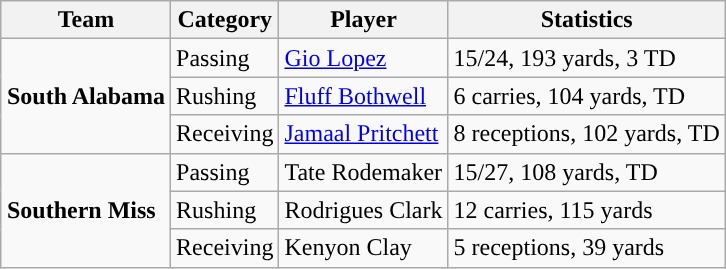<table class="wikitable" style="float: right;">
<tr>
<th>Team</th>
<th>Category</th>
<th>Player</th>
<th>Statistics</th>
</tr>
<tr>
<td rowspan=3><strong>South Alabama</strong></td>
<td>Passing</td>
<td><a href='#'>Gio Lopez</a></td>
<td>15/24, 193 yards, 3 TD</td>
</tr>
<tr>
<td>Rushing</td>
<td><a href='#'>Fluff Bothwell</a></td>
<td>6 carries, 104 yards, TD</td>
</tr>
<tr>
<td>Receiving</td>
<td><a href='#'>Jamaal Pritchett</a></td>
<td>8 receptions, 102 yards, TD</td>
</tr>
<tr>
<td rowspan=3><strong>Southern Miss</strong></td>
<td>Passing</td>
<td>Tate Rodemaker</td>
<td>15/27, 108 yards, TD</td>
</tr>
<tr>
<td>Rushing</td>
<td>Rodrigues Clark</td>
<td>12 carries, 115 yards</td>
</tr>
<tr>
<td>Receiving</td>
<td>Kenyon Clay</td>
<td>5 receptions, 39 yards</td>
</tr>
</table>
